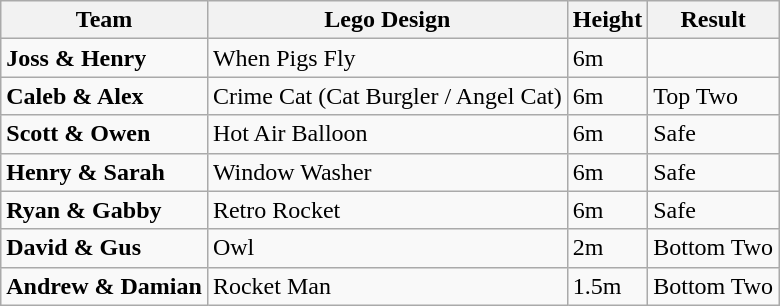<table class="wikitable plainrowheaders">
<tr>
<th scope="col">Team</th>
<th scope="col">Lego Design</th>
<th scope="col">Height</th>
<th>Result</th>
</tr>
<tr>
<td><strong>Joss & Henry</strong></td>
<td>When Pigs Fly</td>
<td>6m</td>
<td></td>
</tr>
<tr>
<td><strong>Caleb & Alex</strong></td>
<td>Crime Cat (Cat Burgler / Angel Cat)</td>
<td>6m</td>
<td>Top Two</td>
</tr>
<tr>
<td><strong>Scott & Owen</strong></td>
<td>Hot Air Balloon</td>
<td>6m</td>
<td>Safe</td>
</tr>
<tr>
<td><strong>Henry & Sarah</strong></td>
<td>Window Washer</td>
<td>6m</td>
<td>Safe</td>
</tr>
<tr>
<td><strong>Ryan & Gabby</strong></td>
<td>Retro Rocket</td>
<td>6m</td>
<td>Safe</td>
</tr>
<tr>
<td><strong>David & Gus</strong></td>
<td>Owl</td>
<td>2m</td>
<td>Bottom Two</td>
</tr>
<tr>
<td><strong>Andrew & Damian</strong></td>
<td>Rocket Man</td>
<td>1.5m</td>
<td>Bottom Two</td>
</tr>
</table>
